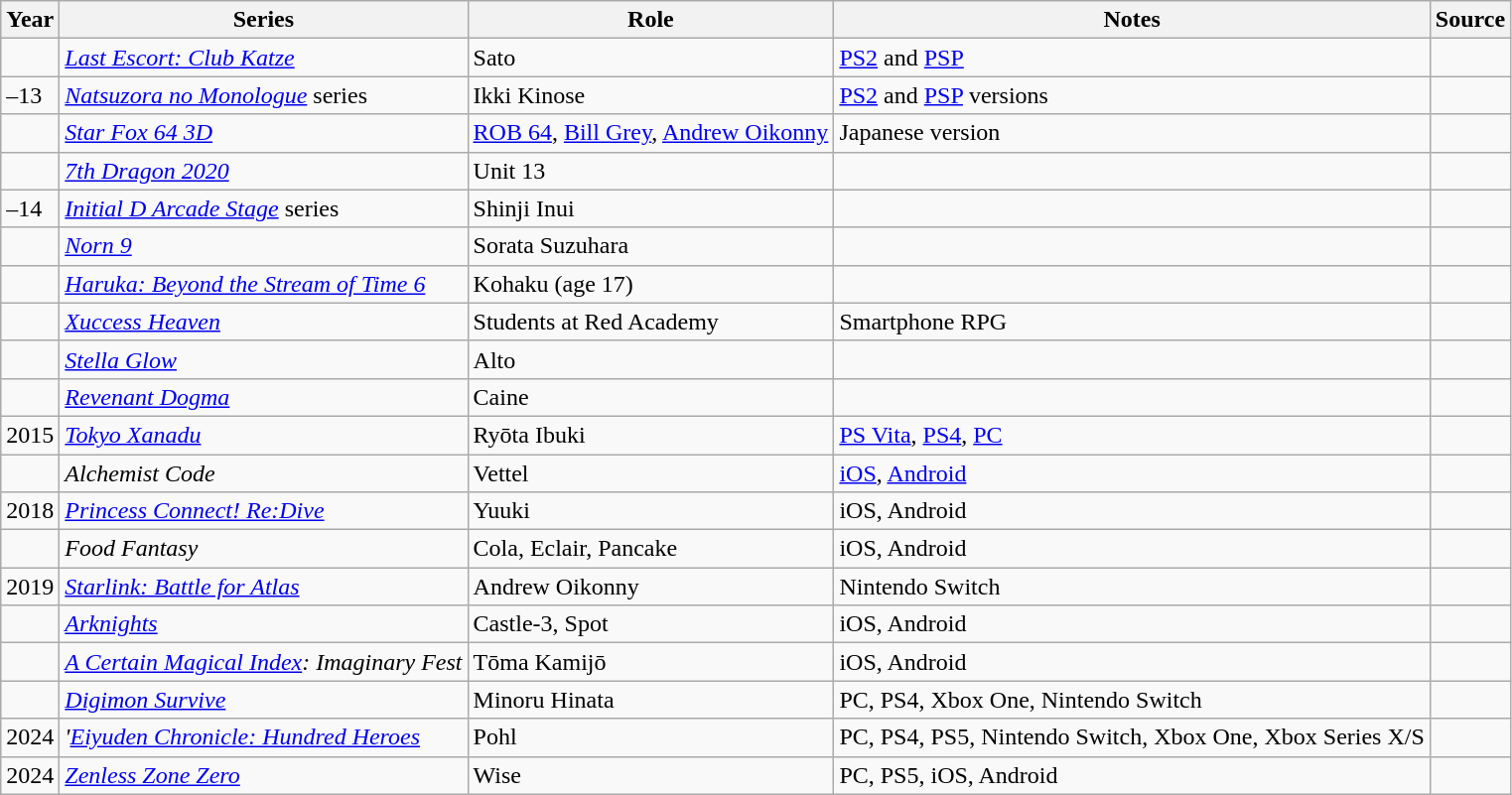<table class="wikitable sortable plainrowheaders">
<tr>
<th>Year</th>
<th>Series</th>
<th>Role</th>
<th class="unsortable">Notes</th>
<th class="unsortable">Source</th>
</tr>
<tr>
<td></td>
<td><em><a href='#'>Last Escort: Club Katze</a></em></td>
<td>Sato</td>
<td><a href='#'>PS2</a> and <a href='#'>PSP</a></td>
<td></td>
</tr>
<tr>
<td>–13</td>
<td><em><a href='#'>Natsuzora no Monologue</a></em> series</td>
<td>Ikki Kinose</td>
<td><a href='#'>PS2</a> and <a href='#'>PSP</a> versions</td>
<td></td>
</tr>
<tr>
<td></td>
<td><em><a href='#'>Star Fox 64 3D</a></em></td>
<td><a href='#'>ROB 64</a>, <a href='#'>Bill Grey</a>, <a href='#'>Andrew Oikonny</a></td>
<td>Japanese version</td>
<td></td>
</tr>
<tr>
<td></td>
<td><em><a href='#'>7th Dragon 2020</a></em></td>
<td>Unit 13</td>
<td></td>
<td></td>
</tr>
<tr>
<td>–14</td>
<td><em><a href='#'>Initial D Arcade Stage</a></em> series</td>
<td>Shinji Inui</td>
<td></td>
<td></td>
</tr>
<tr>
<td></td>
<td><em><a href='#'>Norn 9</a></em></td>
<td>Sorata Suzuhara</td>
<td></td>
<td></td>
</tr>
<tr>
<td></td>
<td><em><a href='#'>Haruka: Beyond the Stream of Time 6</a></em></td>
<td>Kohaku (age 17)</td>
<td></td>
<td></td>
</tr>
<tr>
<td></td>
<td><em><a href='#'>Xuccess Heaven</a></em></td>
<td>Students at Red Academy</td>
<td>Smartphone RPG</td>
<td></td>
</tr>
<tr>
<td></td>
<td><em><a href='#'>Stella Glow</a></em></td>
<td>Alto</td>
<td></td>
<td></td>
</tr>
<tr>
<td></td>
<td><em><a href='#'>Revenant Dogma</a></em></td>
<td>Caine</td>
<td></td>
<td></td>
</tr>
<tr>
<td>2015</td>
<td><em><a href='#'>Tokyo Xanadu</a></em></td>
<td>Ryōta Ibuki</td>
<td><a href='#'>PS Vita</a>, <a href='#'>PS4</a>, <a href='#'>PC</a></td>
<td></td>
</tr>
<tr>
<td></td>
<td><em>Alchemist Code</em></td>
<td>Vettel</td>
<td><a href='#'>iOS</a>, <a href='#'>Android</a></td>
<td></td>
</tr>
<tr>
<td>2018</td>
<td><em><a href='#'>Princess Connect! Re:Dive</a></em></td>
<td>Yuuki</td>
<td>iOS, Android</td>
<td></td>
</tr>
<tr>
<td></td>
<td><em>Food Fantasy</em></td>
<td>Cola, Eclair, Pancake</td>
<td>iOS, Android</td>
<td></td>
</tr>
<tr>
<td>2019</td>
<td><em><a href='#'>Starlink: Battle for Atlas</a></em></td>
<td>Andrew Oikonny</td>
<td>Nintendo Switch</td>
<td></td>
</tr>
<tr>
<td></td>
<td><em><a href='#'>Arknights</a></em></td>
<td>Castle-3, Spot</td>
<td>iOS, Android</td>
<td></td>
</tr>
<tr>
<td></td>
<td><em><a href='#'>A Certain Magical Index</a>: Imaginary Fest</em></td>
<td>Tōma Kamijō</td>
<td>iOS, Android</td>
<td></td>
</tr>
<tr>
<td></td>
<td><em><a href='#'>Digimon Survive</a></em></td>
<td>Minoru Hinata</td>
<td>PC, PS4, Xbox One, Nintendo Switch</td>
<td></td>
</tr>
<tr>
<td>2024</td>
<td><em>'<a href='#'>Eiyuden Chronicle: Hundred Heroes</a></em></td>
<td>Pohl</td>
<td>PC, PS4, PS5, Nintendo Switch, Xbox One, Xbox Series X/S</td>
<td></td>
</tr>
<tr>
<td>2024</td>
<td><em><a href='#'>Zenless Zone Zero</a></em></td>
<td>Wise</td>
<td>PC, PS5, iOS, Android</td>
<td></td>
</tr>
</table>
